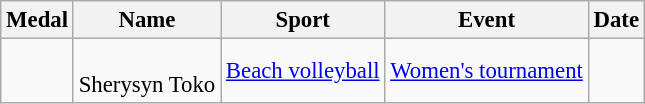<table class="wikitable sortable" style="font-size: 95%;">
<tr>
<th>Medal</th>
<th>Name</th>
<th>Sport</th>
<th>Event</th>
<th>Date</th>
</tr>
<tr>
<td></td>
<td><br>Sherysyn Toko</td>
<td><a href='#'>Beach volleyball</a></td>
<td><a href='#'>Women's tournament</a></td>
<td></td>
</tr>
</table>
